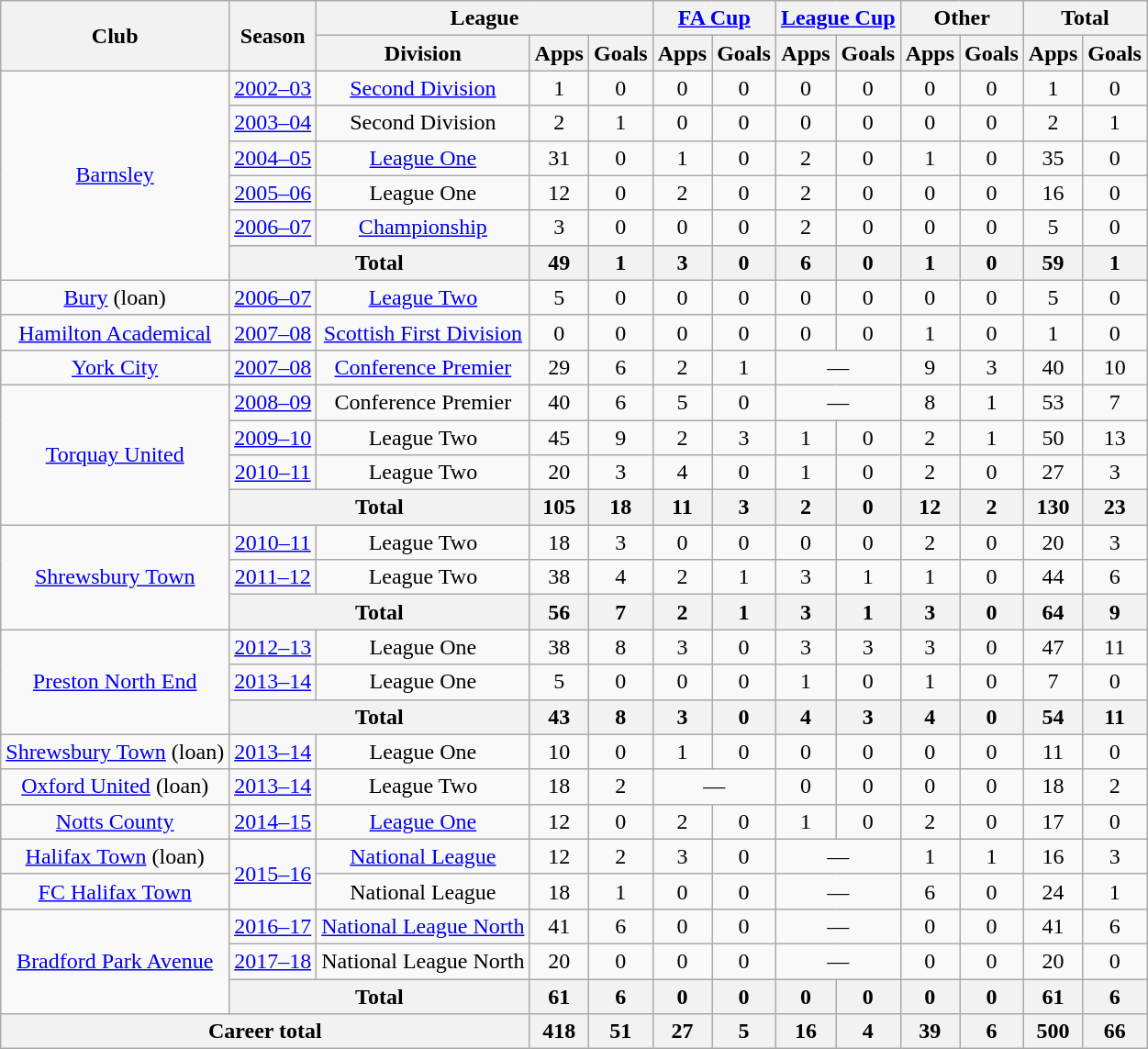<table class="wikitable" style="text-align:center">
<tr>
<th rowspan="2">Club</th>
<th rowspan="2">Season</th>
<th colspan="3">League</th>
<th colspan="2"><a href='#'>FA Cup</a></th>
<th colspan="2"><a href='#'>League Cup</a></th>
<th colspan="2">Other</th>
<th colspan="2">Total</th>
</tr>
<tr>
<th>Division</th>
<th>Apps</th>
<th>Goals</th>
<th>Apps</th>
<th>Goals</th>
<th>Apps</th>
<th>Goals</th>
<th>Apps</th>
<th>Goals</th>
<th>Apps</th>
<th>Goals</th>
</tr>
<tr>
<td rowspan="6"><a href='#'>Barnsley</a></td>
<td><a href='#'>2002–03</a></td>
<td><a href='#'>Second Division</a></td>
<td>1</td>
<td>0</td>
<td>0</td>
<td>0</td>
<td>0</td>
<td>0</td>
<td>0</td>
<td>0</td>
<td>1</td>
<td>0</td>
</tr>
<tr>
<td><a href='#'>2003–04</a></td>
<td>Second Division</td>
<td>2</td>
<td>1</td>
<td>0</td>
<td>0</td>
<td>0</td>
<td>0</td>
<td>0</td>
<td>0</td>
<td>2</td>
<td>1</td>
</tr>
<tr>
<td><a href='#'>2004–05</a></td>
<td><a href='#'>League One</a></td>
<td>31</td>
<td>0</td>
<td>1</td>
<td>0</td>
<td>2</td>
<td>0</td>
<td>1</td>
<td>0</td>
<td>35</td>
<td>0</td>
</tr>
<tr>
<td><a href='#'>2005–06</a></td>
<td>League One</td>
<td>12</td>
<td>0</td>
<td>2</td>
<td>0</td>
<td>2</td>
<td>0</td>
<td>0</td>
<td>0</td>
<td>16</td>
<td>0</td>
</tr>
<tr>
<td><a href='#'>2006–07</a></td>
<td><a href='#'>Championship</a></td>
<td>3</td>
<td>0</td>
<td>0</td>
<td>0</td>
<td>2</td>
<td>0</td>
<td>0</td>
<td>0</td>
<td>5</td>
<td>0</td>
</tr>
<tr>
<th colspan="2">Total</th>
<th>49</th>
<th>1</th>
<th>3</th>
<th>0</th>
<th>6</th>
<th>0</th>
<th>1</th>
<th>0</th>
<th>59</th>
<th>1</th>
</tr>
<tr>
<td><a href='#'>Bury</a> (loan)</td>
<td><a href='#'>2006–07</a></td>
<td><a href='#'>League Two</a></td>
<td>5</td>
<td>0</td>
<td>0</td>
<td>0</td>
<td>0</td>
<td>0</td>
<td>0</td>
<td>0</td>
<td>5</td>
<td>0</td>
</tr>
<tr>
<td><a href='#'>Hamilton Academical</a></td>
<td><a href='#'>2007–08</a></td>
<td><a href='#'>Scottish First Division</a></td>
<td>0</td>
<td>0</td>
<td>0</td>
<td>0</td>
<td>0</td>
<td>0</td>
<td>1</td>
<td>0</td>
<td>1</td>
<td>0</td>
</tr>
<tr>
<td><a href='#'>York City</a></td>
<td><a href='#'>2007–08</a></td>
<td><a href='#'>Conference Premier</a></td>
<td>29</td>
<td>6</td>
<td>2</td>
<td>1</td>
<td colspan="2">—</td>
<td>9</td>
<td>3</td>
<td>40</td>
<td>10</td>
</tr>
<tr>
<td rowspan="4"><a href='#'>Torquay United</a></td>
<td><a href='#'>2008–09</a></td>
<td>Conference Premier</td>
<td>40</td>
<td>6</td>
<td>5</td>
<td>0</td>
<td colspan="2">—</td>
<td>8</td>
<td>1</td>
<td>53</td>
<td>7</td>
</tr>
<tr>
<td><a href='#'>2009–10</a></td>
<td>League Two</td>
<td>45</td>
<td>9</td>
<td>2</td>
<td>3</td>
<td>1</td>
<td>0</td>
<td>2</td>
<td>1</td>
<td>50</td>
<td>13</td>
</tr>
<tr>
<td><a href='#'>2010–11</a></td>
<td>League Two</td>
<td>20</td>
<td>3</td>
<td>4</td>
<td>0</td>
<td>1</td>
<td>0</td>
<td>2</td>
<td>0</td>
<td>27</td>
<td>3</td>
</tr>
<tr>
<th colspan="2">Total</th>
<th>105</th>
<th>18</th>
<th>11</th>
<th>3</th>
<th>2</th>
<th>0</th>
<th>12</th>
<th>2</th>
<th>130</th>
<th>23</th>
</tr>
<tr>
<td rowspan="3"><a href='#'>Shrewsbury Town</a></td>
<td><a href='#'>2010–11</a></td>
<td>League Two</td>
<td>18</td>
<td>3</td>
<td>0</td>
<td>0</td>
<td>0</td>
<td>0</td>
<td>2</td>
<td>0</td>
<td>20</td>
<td>3</td>
</tr>
<tr>
<td><a href='#'>2011–12</a></td>
<td>League Two</td>
<td>38</td>
<td>4</td>
<td>2</td>
<td>1</td>
<td>3</td>
<td>1</td>
<td>1</td>
<td>0</td>
<td>44</td>
<td>6</td>
</tr>
<tr>
<th colspan="2">Total</th>
<th>56</th>
<th>7</th>
<th>2</th>
<th>1</th>
<th>3</th>
<th>1</th>
<th>3</th>
<th>0</th>
<th>64</th>
<th>9</th>
</tr>
<tr>
<td rowspan="3"><a href='#'>Preston North End</a></td>
<td><a href='#'>2012–13</a></td>
<td>League One</td>
<td>38</td>
<td>8</td>
<td>3</td>
<td>0</td>
<td>3</td>
<td>3</td>
<td>3</td>
<td>0</td>
<td>47</td>
<td>11</td>
</tr>
<tr>
<td><a href='#'>2013–14</a></td>
<td>League One</td>
<td>5</td>
<td>0</td>
<td>0</td>
<td>0</td>
<td>1</td>
<td>0</td>
<td>1</td>
<td>0</td>
<td>7</td>
<td>0</td>
</tr>
<tr>
<th colspan="2">Total</th>
<th>43</th>
<th>8</th>
<th>3</th>
<th>0</th>
<th>4</th>
<th>3</th>
<th>4</th>
<th>0</th>
<th>54</th>
<th>11</th>
</tr>
<tr>
<td><a href='#'>Shrewsbury Town</a> (loan)</td>
<td><a href='#'>2013–14</a></td>
<td>League One</td>
<td>10</td>
<td>0</td>
<td>1</td>
<td>0</td>
<td>0</td>
<td>0</td>
<td>0</td>
<td>0</td>
<td>11</td>
<td>0</td>
</tr>
<tr>
<td><a href='#'>Oxford United</a> (loan)</td>
<td><a href='#'>2013–14</a></td>
<td>League Two</td>
<td>18</td>
<td>2</td>
<td colspan="2">—</td>
<td>0</td>
<td>0</td>
<td>0</td>
<td>0</td>
<td>18</td>
<td>2</td>
</tr>
<tr>
<td><a href='#'>Notts County</a></td>
<td><a href='#'>2014–15</a></td>
<td><a href='#'>League One</a></td>
<td>12</td>
<td>0</td>
<td>2</td>
<td>0</td>
<td>1</td>
<td>0</td>
<td>2</td>
<td>0</td>
<td>17</td>
<td>0</td>
</tr>
<tr>
<td><a href='#'>Halifax Town</a> (loan)</td>
<td rowspan="2"><a href='#'>2015–16</a></td>
<td><a href='#'>National League</a></td>
<td>12</td>
<td>2</td>
<td>3</td>
<td>0</td>
<td colspan="2">—</td>
<td>1</td>
<td>1</td>
<td>16</td>
<td>3</td>
</tr>
<tr>
<td><a href='#'>FC Halifax Town</a></td>
<td>National League</td>
<td>18</td>
<td>1</td>
<td>0</td>
<td>0</td>
<td colspan="2">—</td>
<td>6</td>
<td>0</td>
<td>24</td>
<td>1</td>
</tr>
<tr>
<td rowspan="3"><a href='#'>Bradford Park Avenue</a></td>
<td><a href='#'>2016–17</a></td>
<td><a href='#'>National League North</a></td>
<td>41</td>
<td>6</td>
<td>0</td>
<td>0</td>
<td colspan="2">—</td>
<td>0</td>
<td>0</td>
<td>41</td>
<td>6</td>
</tr>
<tr>
<td><a href='#'>2017–18</a></td>
<td>National League North</td>
<td>20</td>
<td>0</td>
<td>0</td>
<td>0</td>
<td colspan="2">—</td>
<td>0</td>
<td>0</td>
<td>20</td>
<td>0</td>
</tr>
<tr>
<th colspan="2">Total</th>
<th>61</th>
<th>6</th>
<th>0</th>
<th>0</th>
<th>0</th>
<th>0</th>
<th>0</th>
<th>0</th>
<th>61</th>
<th>6</th>
</tr>
<tr>
<th colspan="3">Career total</th>
<th>418</th>
<th>51</th>
<th>27</th>
<th>5</th>
<th>16</th>
<th>4</th>
<th>39</th>
<th>6</th>
<th>500</th>
<th>66</th>
</tr>
</table>
